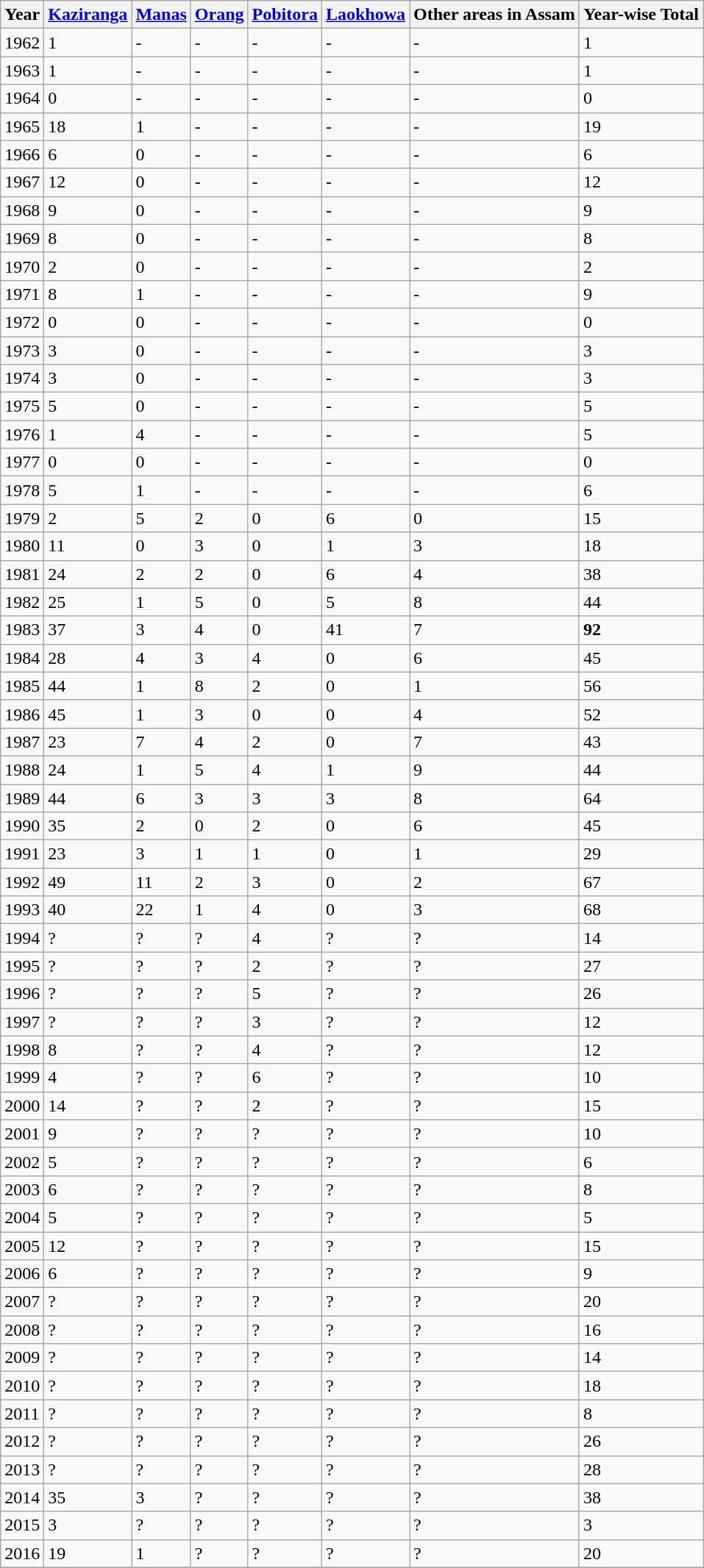<table class="wikitable sortable">
<tr>
<th>Year</th>
<th><a href='#'>Kaziranga</a></th>
<th><a href='#'>Manas</a></th>
<th><a href='#'>Orang</a></th>
<th><a href='#'>Pobitora</a></th>
<th><a href='#'>Laokhowa</a></th>
<th>Other areas in Assam</th>
<th>Year-wise Total</th>
</tr>
<tr>
<td>1962</td>
<td>1</td>
<td>-</td>
<td>-</td>
<td>-</td>
<td>-</td>
<td>-</td>
<td>1</td>
</tr>
<tr>
<td>1963</td>
<td>1</td>
<td>-</td>
<td>-</td>
<td>-</td>
<td>-</td>
<td>-</td>
<td>1</td>
</tr>
<tr>
<td>1964</td>
<td>0</td>
<td>-</td>
<td>-</td>
<td>-</td>
<td>-</td>
<td>-</td>
<td>0</td>
</tr>
<tr>
<td>1965</td>
<td>18</td>
<td>1</td>
<td>-</td>
<td>-</td>
<td>-</td>
<td>-</td>
<td>19</td>
</tr>
<tr>
<td>1966</td>
<td>6</td>
<td>0</td>
<td>-</td>
<td>-</td>
<td>-</td>
<td>-</td>
<td>6</td>
</tr>
<tr>
<td>1967</td>
<td>12</td>
<td>0</td>
<td>-</td>
<td>-</td>
<td>-</td>
<td>-</td>
<td>12</td>
</tr>
<tr>
<td>1968</td>
<td>9</td>
<td>0</td>
<td>-</td>
<td>-</td>
<td>-</td>
<td>-</td>
<td>9</td>
</tr>
<tr>
<td>1969</td>
<td>8</td>
<td>0</td>
<td>-</td>
<td>-</td>
<td>-</td>
<td>-</td>
<td>8</td>
</tr>
<tr>
<td>1970</td>
<td>2</td>
<td>0</td>
<td>-</td>
<td>-</td>
<td>-</td>
<td>-</td>
<td>2</td>
</tr>
<tr>
<td>1971</td>
<td>8</td>
<td>1</td>
<td>-</td>
<td>-</td>
<td>-</td>
<td>-</td>
<td>9</td>
</tr>
<tr>
<td>1972</td>
<td>0</td>
<td>0</td>
<td>-</td>
<td>-</td>
<td>-</td>
<td>-</td>
<td>0</td>
</tr>
<tr>
<td>1973</td>
<td>3</td>
<td>0</td>
<td>-</td>
<td>-</td>
<td>-</td>
<td>-</td>
<td>3</td>
</tr>
<tr>
<td>1974</td>
<td>3</td>
<td>0</td>
<td>-</td>
<td>-</td>
<td>-</td>
<td>-</td>
<td>3</td>
</tr>
<tr>
<td>1975</td>
<td>5</td>
<td>0</td>
<td>-</td>
<td>-</td>
<td>-</td>
<td>-</td>
<td>5</td>
</tr>
<tr>
<td>1976</td>
<td>1</td>
<td>4</td>
<td>-</td>
<td>-</td>
<td>-</td>
<td>-</td>
<td>5</td>
</tr>
<tr>
<td>1977</td>
<td>0</td>
<td>0</td>
<td>-</td>
<td>-</td>
<td>-</td>
<td>-</td>
<td>0</td>
</tr>
<tr>
<td>1978</td>
<td>5</td>
<td>1</td>
<td>-</td>
<td>-</td>
<td>-</td>
<td>-</td>
<td>6</td>
</tr>
<tr>
<td>1979</td>
<td>2</td>
<td>5</td>
<td>2</td>
<td>0</td>
<td>6</td>
<td>0</td>
<td>15</td>
</tr>
<tr>
<td>1980</td>
<td>11</td>
<td>0</td>
<td>3</td>
<td>0</td>
<td>1</td>
<td>3</td>
<td>18</td>
</tr>
<tr>
<td>1981</td>
<td>24</td>
<td>2</td>
<td>2</td>
<td>0</td>
<td>6</td>
<td>4</td>
<td>38</td>
</tr>
<tr>
<td>1982</td>
<td>25</td>
<td>1</td>
<td>5</td>
<td>0</td>
<td>5</td>
<td>8</td>
<td>44</td>
</tr>
<tr>
<td>1983</td>
<td>37</td>
<td>3</td>
<td>4</td>
<td>0</td>
<td>41</td>
<td>7</td>
<td><strong>92</strong></td>
</tr>
<tr>
<td>1984</td>
<td>28</td>
<td>4</td>
<td>3</td>
<td>4</td>
<td>0</td>
<td>6</td>
<td>45</td>
</tr>
<tr>
<td>1985</td>
<td>44</td>
<td>1</td>
<td>8</td>
<td>2</td>
<td>0</td>
<td>1</td>
<td>56</td>
</tr>
<tr>
<td>1986</td>
<td>45</td>
<td>1</td>
<td>3</td>
<td>0</td>
<td>0</td>
<td>4</td>
<td>52</td>
</tr>
<tr>
<td>1987</td>
<td>23</td>
<td>7</td>
<td>4</td>
<td>2</td>
<td>0</td>
<td>7</td>
<td>43</td>
</tr>
<tr>
<td>1988</td>
<td>24</td>
<td>1</td>
<td>5</td>
<td>4</td>
<td>1</td>
<td>9</td>
<td>44</td>
</tr>
<tr>
<td>1989</td>
<td>44</td>
<td>6</td>
<td>3</td>
<td>3</td>
<td>3</td>
<td>8</td>
<td>64</td>
</tr>
<tr>
<td>1990</td>
<td>35</td>
<td>2</td>
<td>0</td>
<td>2</td>
<td>0</td>
<td>6</td>
<td>45</td>
</tr>
<tr>
<td>1991</td>
<td>23</td>
<td>3</td>
<td>1</td>
<td>1</td>
<td>0</td>
<td>1</td>
<td>29</td>
</tr>
<tr>
<td>1992</td>
<td>49</td>
<td>11</td>
<td>2</td>
<td>3</td>
<td>0</td>
<td>2</td>
<td>67</td>
</tr>
<tr>
<td>1993</td>
<td>40</td>
<td>22</td>
<td>1</td>
<td>4</td>
<td>0</td>
<td>3</td>
<td>68</td>
</tr>
<tr>
<td>1994</td>
<td>?</td>
<td>?</td>
<td>?</td>
<td>4</td>
<td>?</td>
<td>?</td>
<td>14</td>
</tr>
<tr>
<td>1995</td>
<td>?</td>
<td>?</td>
<td>?</td>
<td>2</td>
<td>?</td>
<td>?</td>
<td>27</td>
</tr>
<tr>
<td>1996</td>
<td>?</td>
<td>?</td>
<td>?</td>
<td>5</td>
<td>?</td>
<td>?</td>
<td>26</td>
</tr>
<tr>
<td>1997</td>
<td>?</td>
<td>?</td>
<td>?</td>
<td>3</td>
<td>?</td>
<td>?</td>
<td>12</td>
</tr>
<tr>
<td>1998</td>
<td>8</td>
<td>?</td>
<td>?</td>
<td>4</td>
<td>?</td>
<td>?</td>
<td>12</td>
</tr>
<tr>
<td>1999</td>
<td>4</td>
<td>?</td>
<td>?</td>
<td>6</td>
<td>?</td>
<td>?</td>
<td>10</td>
</tr>
<tr>
<td>2000</td>
<td>14</td>
<td>?</td>
<td>?</td>
<td>2</td>
<td>?</td>
<td>?</td>
<td>15</td>
</tr>
<tr>
<td>2001</td>
<td>9</td>
<td>?</td>
<td>?</td>
<td>?</td>
<td>?</td>
<td>?</td>
<td>10</td>
</tr>
<tr>
<td>2002</td>
<td>5</td>
<td>?</td>
<td>?</td>
<td>?</td>
<td>?</td>
<td>?</td>
<td>6</td>
</tr>
<tr>
<td>2003</td>
<td>6</td>
<td>?</td>
<td>?</td>
<td>?</td>
<td>?</td>
<td>?</td>
<td>8</td>
</tr>
<tr>
<td>2004</td>
<td>5</td>
<td>?</td>
<td>?</td>
<td>?</td>
<td>?</td>
<td>?</td>
<td>5</td>
</tr>
<tr>
<td>2005</td>
<td>12</td>
<td>?</td>
<td>?</td>
<td>?</td>
<td>?</td>
<td>?</td>
<td>15</td>
</tr>
<tr>
<td>2006</td>
<td>6</td>
<td>?</td>
<td>?</td>
<td>?</td>
<td>?</td>
<td>?</td>
<td>9</td>
</tr>
<tr>
<td>2007</td>
<td>?</td>
<td>?</td>
<td>?</td>
<td>?</td>
<td>?</td>
<td>?</td>
<td>20</td>
</tr>
<tr>
<td>2008</td>
<td>?</td>
<td>?</td>
<td>?</td>
<td>?</td>
<td>?</td>
<td>?</td>
<td>16</td>
</tr>
<tr>
<td>2009</td>
<td>?</td>
<td>?</td>
<td>?</td>
<td>?</td>
<td>?</td>
<td>?</td>
<td>14</td>
</tr>
<tr>
<td>2010</td>
<td>?</td>
<td>?</td>
<td>?</td>
<td>?</td>
<td>?</td>
<td>?</td>
<td>18</td>
</tr>
<tr>
<td>2011</td>
<td>?</td>
<td>?</td>
<td>?</td>
<td>?</td>
<td>?</td>
<td>?</td>
<td>8</td>
</tr>
<tr>
<td>2012</td>
<td>?</td>
<td>?</td>
<td>?</td>
<td>?</td>
<td>?</td>
<td>?</td>
<td>26</td>
</tr>
<tr>
<td>2013</td>
<td>?</td>
<td>?</td>
<td>?</td>
<td>?</td>
<td>?</td>
<td>?</td>
<td>28</td>
</tr>
<tr>
<td>2014</td>
<td>35</td>
<td>3</td>
<td>?</td>
<td>?</td>
<td>?</td>
<td>?</td>
<td>38</td>
</tr>
<tr>
<td>2015</td>
<td>3</td>
<td>?</td>
<td>?</td>
<td>?</td>
<td>?</td>
<td>?</td>
<td>3</td>
</tr>
<tr>
<td>2016</td>
<td>19</td>
<td>1</td>
<td>?</td>
<td>?</td>
<td>?</td>
<td>?</td>
<td>20</td>
</tr>
<tr 2017 || 31 || ? || ?  || ?  || ?  || ?  || 31>
</tr>
</table>
